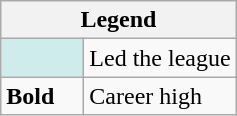<table class="wikitable mw-collapsible mw-collapsed">
<tr>
<th colspan="2">Legend</th>
</tr>
<tr>
<td style="background:#cfecec; width:3em;"></td>
<td>Led the league</td>
</tr>
<tr>
<td><strong>Bold</strong></td>
<td>Career high</td>
</tr>
</table>
